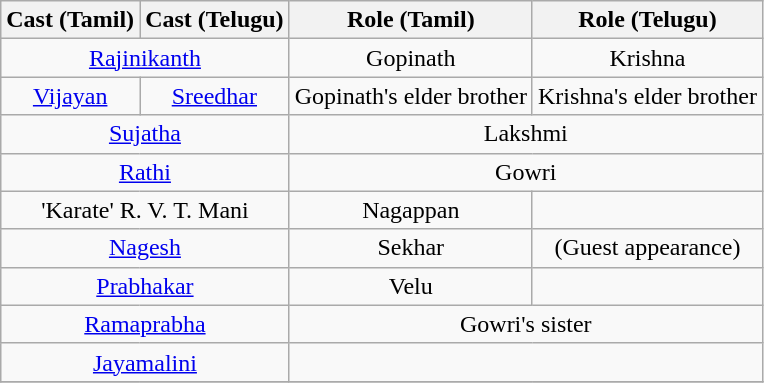<table class="wikitable">
<tr>
<th>Cast (Tamil)</th>
<th>Cast (Telugu)</th>
<th>Role (Tamil)</th>
<th>Role (Telugu)</th>
</tr>
<tr>
<td colspan="2" style="text-align:center;"><a href='#'>Rajinikanth</a></td>
<td style="text-align:center;">Gopinath</td>
<td style="text-align:center;">Krishna</td>
</tr>
<tr>
<td style="text-align:center;"><a href='#'>Vijayan</a></td>
<td style="text-align:center;"><a href='#'>Sreedhar</a></td>
<td style="text-align:center;">Gopinath's elder brother</td>
<td style="text-align:center;">Krishna's elder brother</td>
</tr>
<tr>
<td colspan="2" style="text-align:center;"><a href='#'>Sujatha</a></td>
<td colspan="2" style="text-align:center;">Lakshmi</td>
</tr>
<tr>
<td colspan="2" style="text-align:center;"><a href='#'>Rathi</a></td>
<td colspan="2" style="text-align:center;">Gowri</td>
</tr>
<tr>
<td colspan="2" style="text-align:center;">'Karate' R. V. T. Mani</td>
<td style="text-align:center;">Nagappan</td>
<td style="text-align:center;"></td>
</tr>
<tr>
<td colspan="2" style="text-align:center;"><a href='#'>Nagesh</a></td>
<td style="text-align:center;">Sekhar</td>
<td style="text-align:center;">(Guest appearance)</td>
</tr>
<tr>
<td colspan="2" style="text-align:center;"><a href='#'>Prabhakar</a></td>
<td style="text-align:center;">Velu</td>
<td style="text-align:center;"></td>
</tr>
<tr>
<td colspan="2" style="text-align:center;"><a href='#'>Ramaprabha</a></td>
<td colspan="2" style="text-align:center;">Gowri's sister</td>
</tr>
<tr>
<td colspan="2" style="text-align:center;"><a href='#'>Jayamalini</a></td>
<td colspan="2" style="text-align:center;"></td>
</tr>
<tr>
</tr>
</table>
